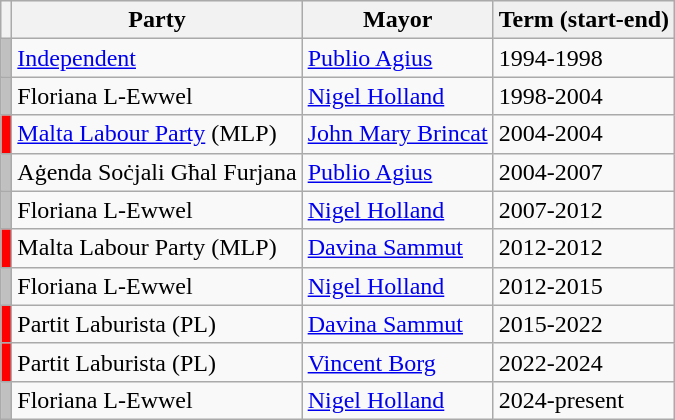<table class="wikitable">
<tr style="font-weight:bold; text-align:center; background-color:#EFEFEF;">
<th style="vertical-align:middle;"></th>
<th style="vertical-align:middle;">Party</th>
<th style="vertical-align:middle;">Mayor</th>
<th style="background-color:#efefef; text-align:left;">Term (start-end)</th>
</tr>
<tr>
<td style="vertical-align:middle; background-color:#c0c0c0;"></td>
<td style="vertical-align:middle;"><a href='#'>Independent</a></td>
<td style="vertical-align:middle;"><a href='#'>Publio Agius</a></td>
<td>1994-1998</td>
</tr>
<tr>
<td style="background-color:#C0C0C0;"></td>
<td>Floriana L-Ewwel</td>
<td style="vertical-align:middle;"><a href='#'>Nigel Holland</a></td>
<td>1998-2004</td>
</tr>
<tr>
<td style="background-color:#fe0000; color:#fe0000;"></td>
<td><a href='#'>Malta Labour Party</a> (MLP)</td>
<td><a href='#'>John Mary Brincat</a></td>
<td>2004-2004</td>
</tr>
<tr>
<td style="background-color:#C0C0C0;"></td>
<td>Aġenda Soċjali Għal Furjana</td>
<td><a href='#'>Publio Agius</a></td>
<td>2004-2007</td>
</tr>
<tr>
<td style="background-color:#C0C0C0;"></td>
<td>Floriana L-Ewwel</td>
<td><a href='#'>Nigel Holland</a></td>
<td>2007-2012</td>
</tr>
<tr>
<td style="background-color:#FE0000; color:#FE0000;"></td>
<td>Malta Labour Party (MLP)</td>
<td><a href='#'>Davina Sammut</a></td>
<td>2012-2012</td>
</tr>
<tr>
<td style="background-color:#C0C0C0;"></td>
<td>Floriana L-Ewwel</td>
<td><a href='#'>Nigel Holland</a></td>
<td>2012-2015</td>
</tr>
<tr>
<td style="background-color:#FE0000; color:#FE0000;"></td>
<td>Partit Laburista (PL)</td>
<td><a href='#'>Davina Sammut</a></td>
<td>2015-2022</td>
</tr>
<tr>
<td style="background-color:#FE0000; color:#FE0000;"></td>
<td>Partit Laburista (PL)</td>
<td><a href='#'>Vincent Borg</a></td>
<td>2022-2024</td>
</tr>
<tr>
<td style="background-color:#C0C0C0;"></td>
<td>Floriana L-Ewwel</td>
<td><a href='#'>Nigel Holland</a></td>
<td>2024-present</td>
</tr>
</table>
